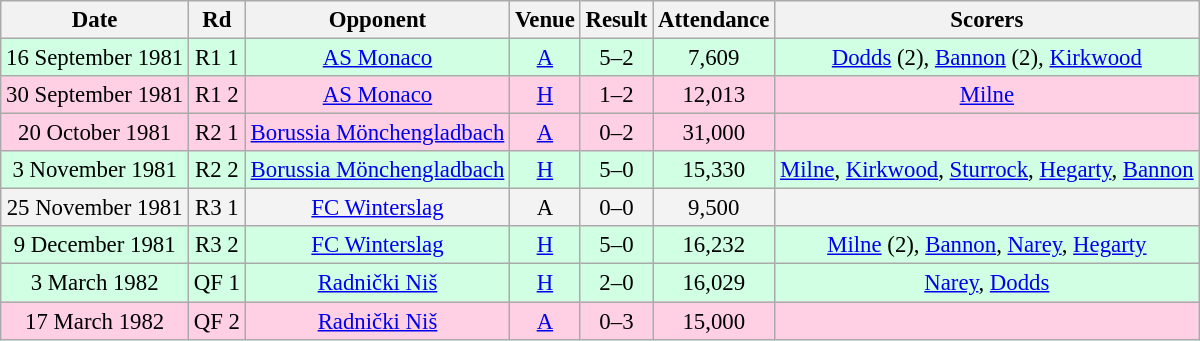<table class="wikitable sortable" style="font-size:95%; text-align:center">
<tr>
<th>Date</th>
<th>Rd</th>
<th>Opponent</th>
<th>Venue</th>
<th>Result</th>
<th>Attendance</th>
<th>Scorers</th>
</tr>
<tr bgcolor = "#d0ffe3">
<td>16 September 1981</td>
<td>R1 1</td>
<td> <a href='#'>AS Monaco</a></td>
<td><a href='#'>A</a></td>
<td>5–2</td>
<td>7,609</td>
<td><a href='#'>Dodds</a> (2), <a href='#'>Bannon</a> (2), <a href='#'>Kirkwood</a></td>
</tr>
<tr bgcolor = "#ffd0e3">
<td>30 September 1981</td>
<td>R1 2</td>
<td> <a href='#'>AS Monaco</a></td>
<td><a href='#'>H</a></td>
<td>1–2</td>
<td>12,013</td>
<td><a href='#'>Milne</a></td>
</tr>
<tr bgcolor = "#ffd0e3">
<td>20 October 1981</td>
<td>R2 1</td>
<td> <a href='#'>Borussia Mönchengladbach</a></td>
<td><a href='#'>A</a></td>
<td>0–2</td>
<td>31,000</td>
<td></td>
</tr>
<tr bgcolor = "#d0ffe3">
<td>3 November 1981</td>
<td>R2 2</td>
<td> <a href='#'>Borussia Mönchengladbach</a></td>
<td><a href='#'>H</a></td>
<td>5–0</td>
<td>15,330</td>
<td><a href='#'>Milne</a>, <a href='#'>Kirkwood</a>, <a href='#'>Sturrock</a>, <a href='#'>Hegarty</a>, <a href='#'>Bannon</a></td>
</tr>
<tr bgcolor = "#f3f3f3">
<td>25 November 1981</td>
<td>R3 1</td>
<td> <a href='#'>FC Winterslag</a></td>
<td>A</td>
<td>0–0</td>
<td>9,500</td>
<td></td>
</tr>
<tr bgcolor = "#d0ffe3">
<td>9 December 1981</td>
<td>R3 2</td>
<td> <a href='#'>FC Winterslag</a></td>
<td><a href='#'>H</a></td>
<td>5–0</td>
<td>16,232</td>
<td><a href='#'>Milne</a> (2), <a href='#'>Bannon</a>, <a href='#'>Narey</a>, <a href='#'>Hegarty</a></td>
</tr>
<tr bgcolor = "#d0ffe3">
<td>3 March 1982</td>
<td>QF 1</td>
<td> <a href='#'>Radnički Niš</a></td>
<td><a href='#'>H</a></td>
<td>2–0</td>
<td>16,029</td>
<td><a href='#'>Narey</a>, <a href='#'>Dodds</a></td>
</tr>
<tr bgcolor = "#ffd0e3">
<td>17 March 1982</td>
<td>QF 2</td>
<td> <a href='#'>Radnički Niš</a></td>
<td><a href='#'>A</a></td>
<td>0–3</td>
<td>15,000</td>
<td></td>
</tr>
</table>
